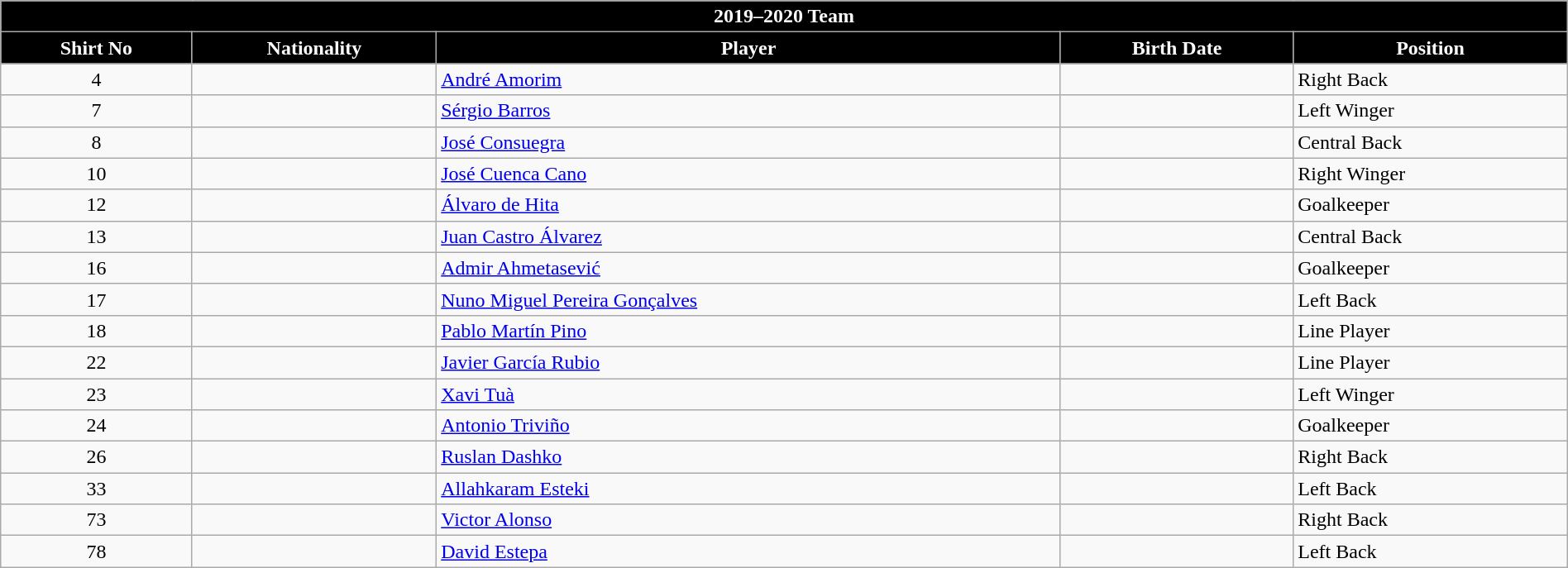<table class="wikitable collapsible collapsed" style="width:100%;">
<tr>
<th colspan=5 style="background-color:#000000;color:#FFFFFF;text-align:center;"> <strong>2019–2020 Team</strong></th>
</tr>
<tr>
<th style="color:#FFFFFF; background:#000000">Shirt No</th>
<th style="color:#FFFFFF; background:#000000">Nationality</th>
<th style="color:#FFFFFF; background:#000000">Player</th>
<th style="color:#FFFFFF; background:#000000">Birth Date</th>
<th style="color:#FFFFFF; background:#000000">Position</th>
</tr>
<tr>
<td align=center>4</td>
<td></td>
<td><a href='#'>André Amorim</a></td>
<td></td>
<td>Right Back</td>
</tr>
<tr>
<td align=center>7</td>
<td></td>
<td><a href='#'>Sérgio Barros</a></td>
<td></td>
<td>Left Winger</td>
</tr>
<tr>
<td align=center>8</td>
<td></td>
<td><a href='#'>José Consuegra</a></td>
<td></td>
<td>Central Back</td>
</tr>
<tr>
<td align=center>10</td>
<td></td>
<td><a href='#'>José Cuenca Cano</a></td>
<td></td>
<td>Right Winger</td>
</tr>
<tr>
<td align=center>12</td>
<td></td>
<td><a href='#'>Álvaro de Hita</a></td>
<td></td>
<td>Goalkeeper</td>
</tr>
<tr>
<td align=center>13</td>
<td></td>
<td><a href='#'>Juan Castro Álvarez</a></td>
<td></td>
<td>Central Back</td>
</tr>
<tr>
<td align=center>16</td>
<td></td>
<td><a href='#'>Admir Ahmetasević</a></td>
<td></td>
<td>Goalkeeper</td>
</tr>
<tr>
<td align=center>17</td>
<td></td>
<td><a href='#'>Nuno Miguel Pereira Gonçalves</a></td>
<td></td>
<td>Left Back</td>
</tr>
<tr>
<td align=center>18</td>
<td></td>
<td><a href='#'>Pablo Martín Pino</a></td>
<td></td>
<td>Line Player</td>
</tr>
<tr>
<td align=center>22</td>
<td></td>
<td><a href='#'>Javier García Rubio</a></td>
<td></td>
<td>Line Player</td>
</tr>
<tr>
<td align=center>23</td>
<td></td>
<td><a href='#'>Xavi Tuà</a></td>
<td></td>
<td>Left Winger</td>
</tr>
<tr>
<td align=center>24</td>
<td></td>
<td><a href='#'>Antonio Triviño</a></td>
<td></td>
<td>Goalkeeper</td>
</tr>
<tr>
<td align=center>26</td>
<td></td>
<td><a href='#'>Ruslan Dashko</a></td>
<td></td>
<td>Right Back</td>
</tr>
<tr>
<td align=center>33</td>
<td></td>
<td><a href='#'>Allahkaram Esteki</a></td>
<td></td>
<td>Left Back</td>
</tr>
<tr>
<td align=center>73</td>
<td></td>
<td><a href='#'>Victor Alonso</a></td>
<td></td>
<td>Right Back</td>
</tr>
<tr>
<td align=center>78</td>
<td></td>
<td><a href='#'>David Estepa</a></td>
<td></td>
<td>Left Back</td>
</tr>
</table>
